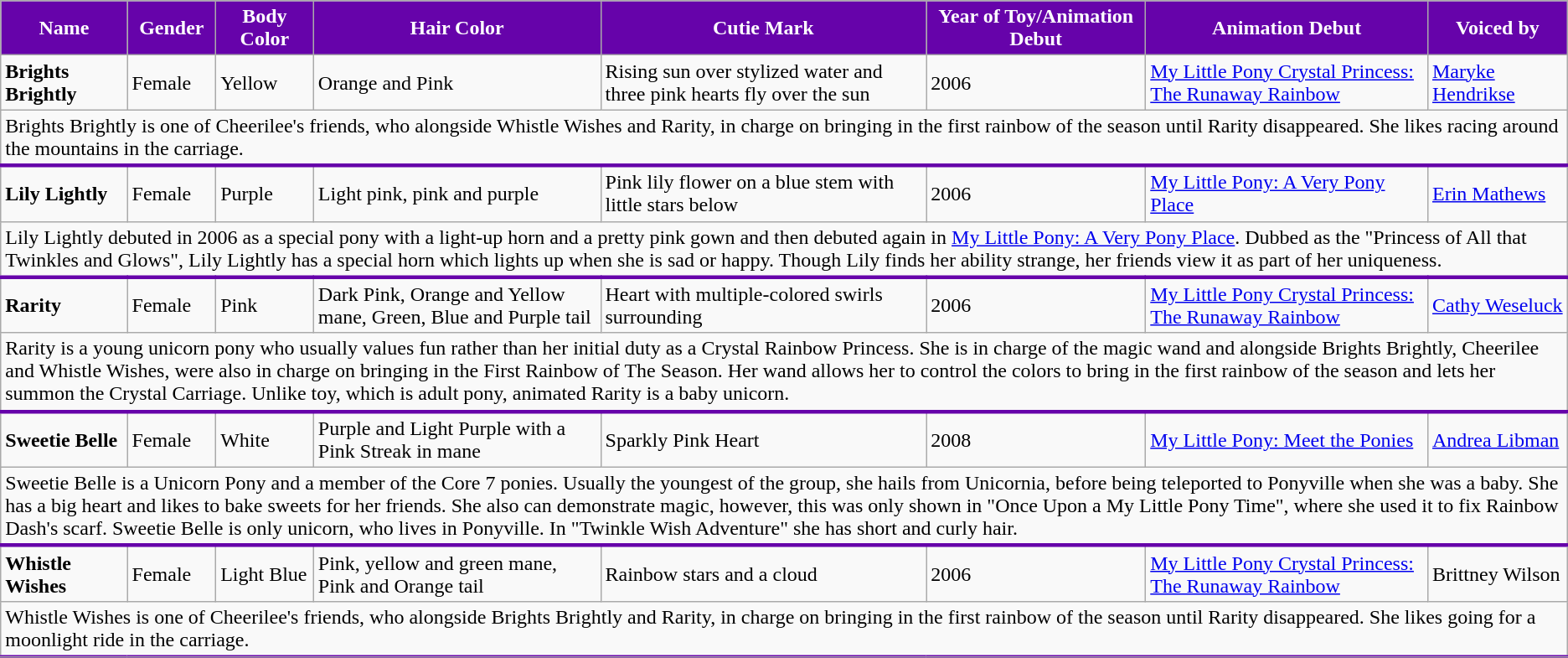<table class="wikitable" style=cellpadding="10" cellspacing="0" border="1">
<tr>
<th style="background:#6603AA; color: #fff;">Name</th>
<th style="background:#6603AA; color: #fff;">Gender</th>
<th style="background:#6603AA; color: #fff;">Body Color</th>
<th style="background:#6603AA; color: #fff;">Hair Color</th>
<th style="background:#6603AA; color: #fff;">Cutie Mark</th>
<th style="background:#6603AA; color: #fff;">Year of Toy/Animation Debut</th>
<th style="background:#6603AA; color: #fff;">Animation Debut</th>
<th style="background:#6603AA; color: #fff;">Voiced by</th>
</tr>
<tr>
<td><strong>Brights Brightly</strong></td>
<td>Female</td>
<td>Yellow</td>
<td>Orange and Pink</td>
<td>Rising sun over stylized water and three pink hearts fly over the sun</td>
<td>2006</td>
<td><a href='#'>My Little Pony Crystal Princess: The Runaway Rainbow</a></td>
<td><a href='#'>Maryke Hendrikse</a></td>
</tr>
<tr>
<td style="border-bottom: 3px solid #6603AA;" colspan="14">Brights Brightly is one of Cheerilee's friends, who alongside Whistle Wishes and Rarity, in charge on bringing in the first rainbow of the season until Rarity disappeared. She likes racing around the mountains in the carriage.</td>
</tr>
<tr>
<td><strong>Lily Lightly</strong></td>
<td>Female</td>
<td>Purple</td>
<td>Light pink, pink and purple</td>
<td>Pink lily flower on a blue stem with little stars below</td>
<td>2006</td>
<td><a href='#'>My Little Pony: A Very Pony Place</a></td>
<td><a href='#'>Erin Mathews</a></td>
</tr>
<tr>
<td style="border-bottom: 3px solid #6603AA;" colspan="14">Lily Lightly debuted in 2006 as a special pony with a light-up horn and a pretty pink gown and then debuted again in <a href='#'>My Little Pony: A Very Pony Place</a>. Dubbed as the "Princess of All that Twinkles and Glows", Lily Lightly has a special horn which lights up when she is sad or happy. Though Lily finds her ability strange, her friends view it as part of her uniqueness.</td>
</tr>
<tr>
<td><strong>Rarity</strong></td>
<td>Female</td>
<td>Pink</td>
<td>Dark Pink, Orange and Yellow mane, Green, Blue and Purple tail</td>
<td>Heart with multiple-colored swirls surrounding</td>
<td>2006</td>
<td><a href='#'>My Little Pony Crystal Princess: The Runaway Rainbow</a></td>
<td><a href='#'>Cathy Weseluck</a></td>
</tr>
<tr>
<td style="border-bottom: 3px solid #6603AA;" colspan="14">Rarity is a young unicorn pony who usually values fun rather than her initial duty as a Crystal Rainbow Princess. She is in charge of the magic wand and alongside Brights Brightly, Cheerilee and Whistle Wishes, were also in charge on bringing in the First Rainbow of The Season. Her wand allows her to control the colors to bring in the first rainbow of the season and lets her summon the Crystal Carriage. Unlike toy, which is adult pony, animated Rarity is a baby unicorn.</td>
</tr>
<tr>
<td><strong>Sweetie Belle</strong></td>
<td>Female</td>
<td>White</td>
<td>Purple and Light Purple with a Pink Streak in mane</td>
<td>Sparkly Pink Heart</td>
<td>2008</td>
<td><a href='#'>My Little Pony: Meet the Ponies</a></td>
<td><a href='#'>Andrea Libman</a></td>
</tr>
<tr>
<td style="border-bottom: 3px solid #6603AA;" colspan="14">Sweetie Belle is a Unicorn Pony and a member of the Core 7 ponies. Usually the youngest of the group, she hails from Unicornia, before being teleported to Ponyville when she was a baby. She has a big heart and likes to bake sweets for her friends. She also can demonstrate magic, however, this was only shown in "Once Upon a My Little Pony Time", where she used it to fix Rainbow Dash's scarf. Sweetie Belle is only unicorn, who lives in Ponyville. In "Twinkle Wish Adventure" she has short and curly hair.</td>
</tr>
<tr>
<td><strong>Whistle Wishes</strong></td>
<td>Female</td>
<td>Light Blue</td>
<td>Pink, yellow and green mane, Pink and Orange tail</td>
<td>Rainbow stars and a cloud</td>
<td>2006</td>
<td><a href='#'>My Little Pony Crystal Princess: The Runaway Rainbow</a></td>
<td>Brittney Wilson</td>
</tr>
<tr>
<td style="border-bottom: 3px solid #6603AA;" colspan="14">Whistle Wishes is one of Cheerilee's friends, who alongside Brights Brightly and Rarity, in charge on bringing in the first rainbow of the season until Rarity disappeared. She likes going for a moonlight ride in the carriage.</td>
</tr>
<tr>
</tr>
</table>
